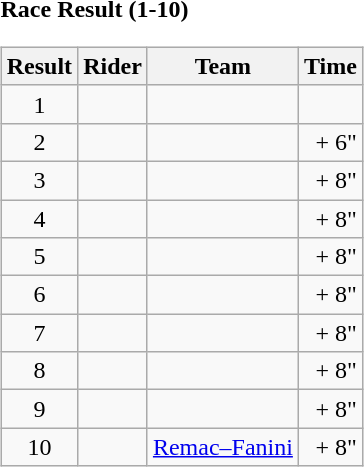<table>
<tr>
<td><strong>Race Result (1-10)</strong><br><table class="wikitable">
<tr>
<th scope="col">Result</th>
<th scope="col">Rider</th>
<th scope="col">Team</th>
<th scope="col">Time</th>
</tr>
<tr>
<td style="text-align:center;">1</td>
<td style="text-align:left;"></td>
<td style="text-align:left;"></td>
<td style="text-align:right;"></td>
</tr>
<tr>
<td style="text-align:center;">2</td>
<td style="text-align:left;"></td>
<td style="text-align:left;"></td>
<td style="text-align:right;">+ 6"</td>
</tr>
<tr>
<td style="text-align:center;">3</td>
<td style="text-align:left;"></td>
<td style="text-align:left;"></td>
<td style="text-align:right;">+ 8"</td>
</tr>
<tr>
<td style="text-align:center;">4</td>
<td style="text-align:left;"></td>
<td style="text-align:left;"></td>
<td style="text-align:right;">+ 8"</td>
</tr>
<tr>
<td style="text-align:center;">5</td>
<td style="text-align:left;"></td>
<td style="text-align:left;"></td>
<td style="text-align:right;">+ 8"</td>
</tr>
<tr>
<td style="text-align:center;">6</td>
<td style="text-align:left;"></td>
<td style="text-align:left;"></td>
<td style="text-align:right;">+ 8"</td>
</tr>
<tr>
<td style="text-align:center;">7</td>
<td style="text-align:left;"></td>
<td style="text-align:left;"></td>
<td style="text-align:right;">+ 8"</td>
</tr>
<tr>
<td style="text-align:center;">8</td>
<td style="text-align:left;"></td>
<td style="text-align:left;"></td>
<td style="text-align:right;">+ 8"</td>
</tr>
<tr>
<td style="text-align:center;">9</td>
<td style="text-align:left;"></td>
<td style="text-align:left;"></td>
<td style="text-align:right;">+ 8"</td>
</tr>
<tr>
<td style="text-align:center;">10</td>
<td style="text-align:left;"></td>
<td style="text-align:left;"><a href='#'>Remac–Fanini</a></td>
<td style="text-align:right;">+ 8"</td>
</tr>
</table>
</td>
</tr>
</table>
